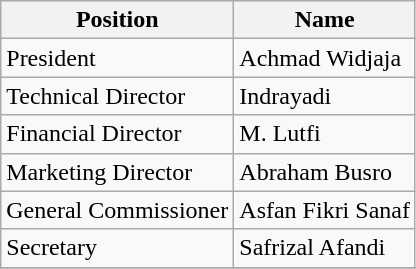<table class="wikitable">
<tr>
<th>Position</th>
<th>Name</th>
</tr>
<tr>
<td>President</td>
<td> Achmad Widjaja</td>
</tr>
<tr>
<td>Technical Director</td>
<td> Indrayadi</td>
</tr>
<tr>
<td>Financial Director</td>
<td> M. Lutfi</td>
</tr>
<tr>
<td>Marketing Director</td>
<td> Abraham Busro</td>
</tr>
<tr>
<td>General Commissioner</td>
<td> Asfan Fikri Sanaf</td>
</tr>
<tr>
<td>Secretary</td>
<td> Safrizal Afandi</td>
</tr>
<tr>
</tr>
</table>
